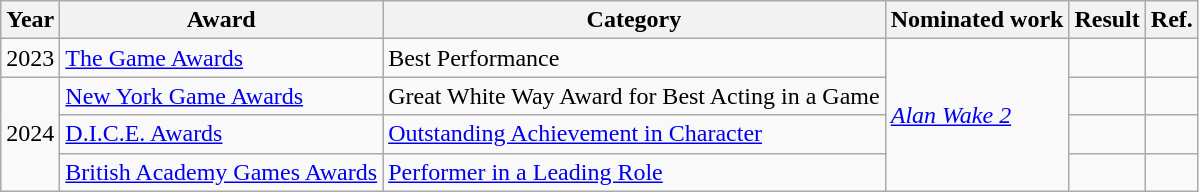<table class=wikitable>
<tr>
<th scope="col">Year</th>
<th scope="col">Award</th>
<th scope="col">Category</th>
<th scope="col">Nominated work</th>
<th scope="col">Result</th>
<th>Ref.</th>
</tr>
<tr>
<td style="text-align:center:">2023</td>
<td><a href='#'>The Game Awards</a></td>
<td>Best Performance</td>
<td rowspan="4"><em><a href='#'>Alan Wake 2</a></em></td>
<td></td>
<td style="text-align:center;"></td>
</tr>
<tr>
<td rowspan="3" style="text-align:center;">2024</td>
<td><a href='#'>New York Game Awards</a></td>
<td>Great White Way Award for Best Acting in a Game</td>
<td></td>
<td style="text-align:center;"></td>
</tr>
<tr>
<td><a href='#'>D.I.C.E. Awards</a></td>
<td><a href='#'>Outstanding Achievement in Character</a></td>
<td></td>
<td style="text-align:center;"></td>
</tr>
<tr>
<td><a href='#'>British Academy Games Awards</a></td>
<td><a href='#'>Performer in a Leading Role</a></td>
<td></td>
<td style="text-align:center;"></td>
</tr>
</table>
